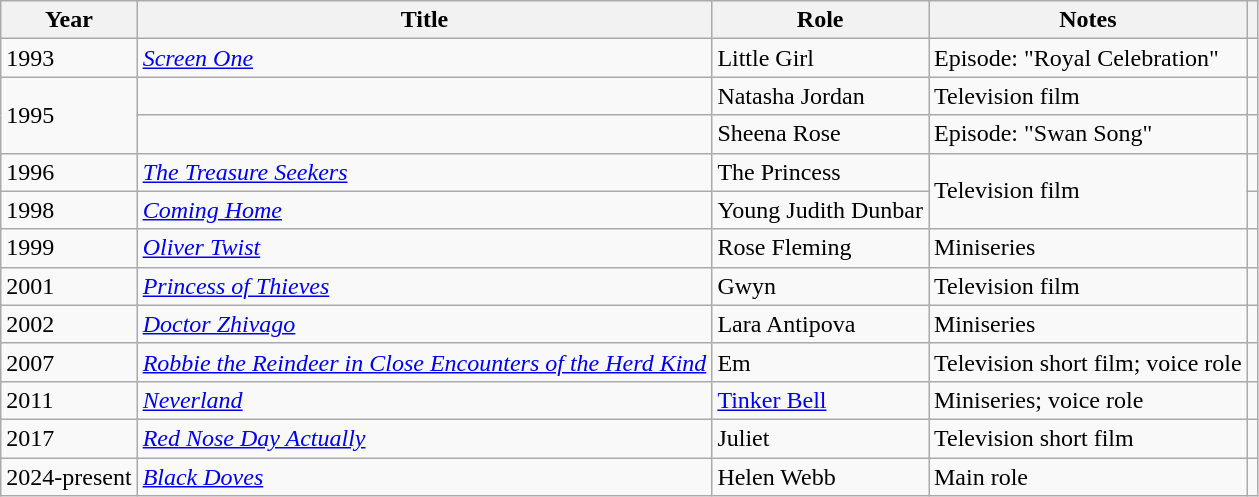<table class="wikitable sortable">
<tr>
<th scope="col">Year</th>
<th scope="col">Title</th>
<th scope="col">Role</th>
<th scope="col" class="unsortable">Notes</th>
<th scope="col" class="unsortable"></th>
</tr>
<tr>
<td>1993</td>
<td><em><a href='#'>Screen One</a></em></td>
<td>Little Girl</td>
<td>Episode: "Royal Celebration"</td>
<td></td>
</tr>
<tr>
<td rowspan="2">1995</td>
<td><em></em></td>
<td>Natasha Jordan</td>
<td>Television film</td>
<td></td>
</tr>
<tr>
<td><em></em></td>
<td>Sheena Rose</td>
<td>Episode: "Swan Song"</td>
<td></td>
</tr>
<tr>
<td>1996</td>
<td><em><a href='#'>The Treasure Seekers</a></em></td>
<td>The Princess</td>
<td rowspan="2">Television film</td>
<td></td>
</tr>
<tr>
<td>1998</td>
<td><em><a href='#'>Coming Home</a></em></td>
<td>Young Judith Dunbar</td>
<td></td>
</tr>
<tr>
<td>1999</td>
<td><em><a href='#'>Oliver Twist</a></em></td>
<td>Rose Fleming</td>
<td>Miniseries</td>
<td></td>
</tr>
<tr>
<td>2001</td>
<td><em><a href='#'>Princess of Thieves</a></em></td>
<td>Gwyn</td>
<td>Television film</td>
<td></td>
</tr>
<tr>
<td>2002</td>
<td><em><a href='#'>Doctor Zhivago</a></em></td>
<td>Lara Antipova</td>
<td>Miniseries</td>
<td></td>
</tr>
<tr>
<td>2007</td>
<td><em><a href='#'>Robbie the Reindeer in Close Encounters of the Herd Kind</a></em></td>
<td>Em</td>
<td>Television short film; voice role</td>
<td></td>
</tr>
<tr>
<td>2011</td>
<td><em><a href='#'>Neverland</a></em></td>
<td><a href='#'>Tinker Bell</a></td>
<td>Miniseries; voice role</td>
<td></td>
</tr>
<tr>
<td>2017</td>
<td><em><a href='#'>Red Nose Day Actually</a></em></td>
<td>Juliet</td>
<td>Television short film</td>
<td></td>
</tr>
<tr>
<td>2024-present</td>
<td><em><a href='#'>Black Doves</a></em></td>
<td>Helen Webb</td>
<td>Main role</td>
<td></td>
</tr>
</table>
